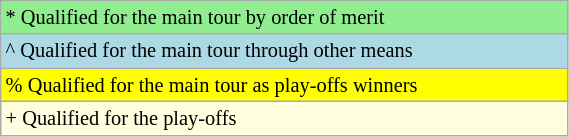<table class="wikitable" style="font-size:85%; width:30%;">
<tr style="background:lightgreen;">
<td>* Qualified for the main tour by order of merit</td>
</tr>
<tr style="background:lightblue;">
<td>^ Qualified for the main tour through other means</td>
</tr>
<tr style="background:yellow;">
<td>% Qualified for the main tour as play-offs winners</td>
</tr>
<tr style="background:lightyellow;">
<td>+ Qualified for the play-offs</td>
</tr>
</table>
